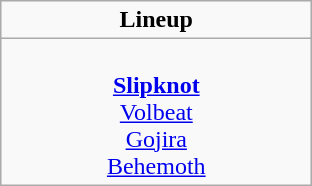<table class="wikitable">
<tr>
<td colspan="3" style="text-align:center;"><strong>Lineup</strong></td>
</tr>
<tr>
<td style="text-align:center; vertical-align:top; width:200px;"><br><strong><a href='#'>Slipknot</a></strong><br>
<a href='#'>Volbeat</a><br>
<a href='#'>Gojira</a><br>
<a href='#'>Behemoth</a><br></td>
</tr>
</table>
